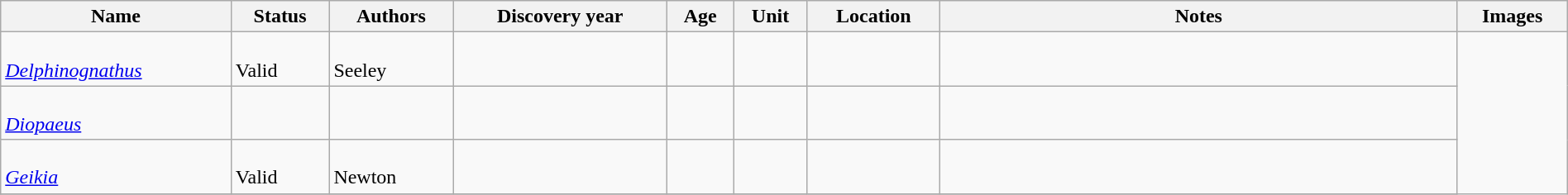<table class="wikitable sortable" align="center" width="100%">
<tr>
<th>Name</th>
<th>Status</th>
<th>Authors</th>
<th>Discovery year</th>
<th>Age</th>
<th>Unit</th>
<th>Location</th>
<th width="33%" class="unsortable">Notes</th>
<th class="unsortable">Images</th>
</tr>
<tr>
<td><br><em><a href='#'>Delphinognathus</a></em></td>
<td><br>Valid</td>
<td><br>Seeley</td>
<td></td>
<td></td>
<td></td>
<td></td>
<td><br></td>
<td rowspan="99"><br></td>
</tr>
<tr>
<td><br><em><a href='#'>Diopaeus</a></em></td>
<td></td>
<td></td>
<td></td>
<td></td>
<td></td>
<td></td>
</tr>
<tr>
<td><br><em><a href='#'>Geikia</a></em></td>
<td><br>Valid</td>
<td><br>Newton</td>
<td></td>
<td></td>
<td></td>
<td></td>
<td><br></td>
</tr>
<tr>
</tr>
</table>
